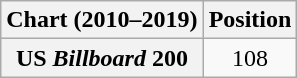<table class="wikitable plainrowheaders" style="text-align:center">
<tr>
<th scope="col">Chart (2010–2019)</th>
<th scope="col">Position</th>
</tr>
<tr>
<th scope="row">US <em>Billboard</em> 200</th>
<td>108</td>
</tr>
</table>
